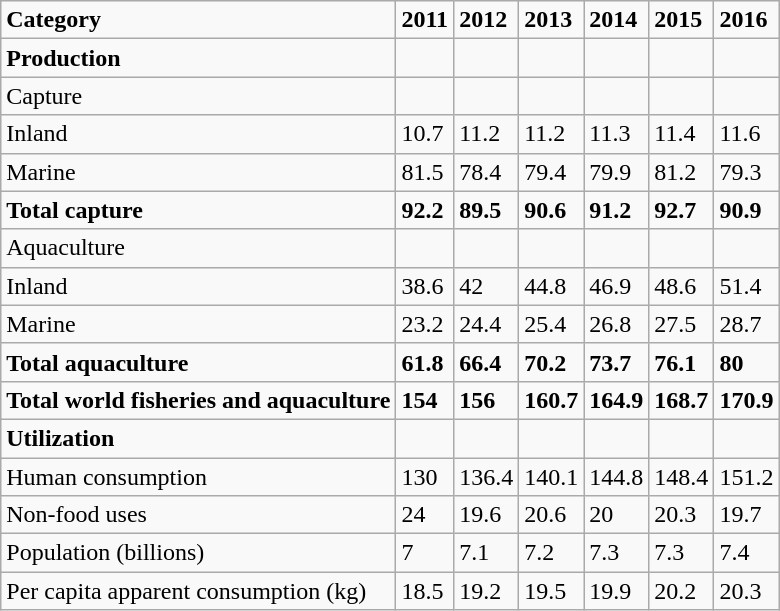<table class="wikitable">
<tr>
<td data-sheets-value="{"1":2,"2":"Category"}"><strong>Category</strong></td>
<td data-sheets-value="{"1":3,"3":2011}"><strong>2011</strong></td>
<td data-sheets-value="{"1":3,"3":2012}"><strong>2012</strong></td>
<td data-sheets-value="{"1":3,"3":2013}"><strong>2013</strong></td>
<td data-sheets-value="{"1":3,"3":2014}"><strong>2014</strong></td>
<td data-sheets-value="{"1":3,"3":2015}"><strong>2015</strong></td>
<td data-sheets-value="{"1":3,"3":2016}"><strong>2016</strong></td>
</tr>
<tr>
<td data-sheets-value="{"1":2,"2":"Production"}"><strong>Production</strong></td>
<td></td>
<td></td>
<td></td>
<td></td>
<td></td>
<td></td>
</tr>
<tr>
<td data-sheets-value="{"1":2,"2":"Capture"}">Capture</td>
<td></td>
<td></td>
<td></td>
<td></td>
<td></td>
<td></td>
</tr>
<tr>
<td data-sheets-value="{"1":2,"2":"Inland"}">Inland</td>
<td data-sheets-value="{"1":3,"3":10.7}">10.7</td>
<td data-sheets-value="{"1":3,"3":11.2}">11.2</td>
<td data-sheets-value="{"1":3,"3":11.2}">11.2</td>
<td data-sheets-value="{"1":3,"3":11.3}">11.3</td>
<td data-sheets-value="{"1":3,"3":11.4}">11.4</td>
<td data-sheets-value="{"1":3,"3":11.6}">11.6</td>
</tr>
<tr>
<td data-sheets-value="{"1":2,"2":"Marine"}">Marine</td>
<td data-sheets-value="{"1":3,"3":81.5}">81.5</td>
<td data-sheets-value="{"1":3,"3":78.4}">78.4</td>
<td data-sheets-value="{"1":3,"3":79.4}">79.4</td>
<td data-sheets-value="{"1":3,"3":79.9}">79.9</td>
<td data-sheets-value="{"1":3,"3":81.2}">81.2</td>
<td data-sheets-value="{"1":3,"3":79.3}">79.3</td>
</tr>
<tr>
<td data-sheets-value="{"1":2,"2":"Total capture "}"><strong>Total capture</strong></td>
<td data-sheets-value="{"1":3,"3":92.2}"><strong>92.2</strong></td>
<td data-sheets-value="{"1":3,"3":89.5}"><strong>89.5</strong></td>
<td data-sheets-value="{"1":3,"3":90.6}"><strong>90.6</strong></td>
<td data-sheets-value="{"1":3,"3":91.2}"><strong>91.2</strong></td>
<td data-sheets-value="{"1":3,"3":92.7}"><strong>92.7</strong></td>
<td data-sheets-value="{"1":3,"3":90.9}"><strong>90.9</strong></td>
</tr>
<tr>
<td data-sheets-value="{"1":2,"2":"Aquaculture"}">Aquaculture</td>
<td></td>
<td></td>
<td></td>
<td></td>
<td></td>
<td></td>
</tr>
<tr>
<td data-sheets-value="{"1":2,"2":"Inland"}">Inland</td>
<td data-sheets-value="{"1":3,"3":38.6}">38.6</td>
<td data-sheets-value="{"1":3,"3":42}">42</td>
<td data-sheets-value="{"1":3,"3":44.8}">44.8</td>
<td data-sheets-value="{"1":3,"3":46.9}">46.9</td>
<td data-sheets-value="{"1":3,"3":48.6}">48.6</td>
<td data-sheets-value="{"1":3,"3":51.4}">51.4</td>
</tr>
<tr>
<td data-sheets-value="{"1":2,"2":"Marine"}">Marine</td>
<td data-sheets-value="{"1":3,"3":23.2}">23.2</td>
<td data-sheets-value="{"1":3,"3":24.4}">24.4</td>
<td data-sheets-value="{"1":3,"3":25.4}">25.4</td>
<td data-sheets-value="{"1":3,"3":26.8}">26.8</td>
<td data-sheets-value="{"1":3,"3":27.5}">27.5</td>
<td data-sheets-value="{"1":3,"3":28.7}">28.7</td>
</tr>
<tr>
<td data-sheets-value="{"1":2,"2":"Total aquaculture"}"><strong>Total aquaculture</strong></td>
<td data-sheets-value="{"1":3,"3":61.8}"><strong>61.8</strong></td>
<td data-sheets-value="{"1":3,"3":66.4}"><strong>66.4</strong></td>
<td data-sheets-value="{"1":3,"3":70.2}"><strong>70.2</strong></td>
<td data-sheets-value="{"1":3,"3":73.7}"><strong>73.7</strong></td>
<td data-sheets-value="{"1":3,"3":76.1}"><strong>76.1</strong></td>
<td data-sheets-value="{"1":3,"3":80}"><strong>80</strong></td>
</tr>
<tr>
<td data-sheets-value="{"1":2,"2":"Total world fisheries and aquaculture"}"><strong>Total world fisheries and aquaculture</strong></td>
<td data-sheets-value="{"1":3,"3":154}"><strong>154</strong></td>
<td data-sheets-value="{"1":3,"3":156}"><strong>156</strong></td>
<td data-sheets-value="{"1":3,"3":160.7}"><strong>160.7</strong></td>
<td data-sheets-value="{"1":3,"3":164.9}"><strong>164.9</strong></td>
<td data-sheets-value="{"1":3,"3":168.7}"><strong>168.7</strong></td>
<td data-sheets-value="{"1":3,"3":170.9}"><strong>170.9</strong></td>
</tr>
<tr>
<td data-sheets-value="{"1":2,"2":"Utilization"}"><strong>Utilization</strong></td>
<td></td>
<td></td>
<td></td>
<td></td>
<td></td>
<td></td>
</tr>
<tr>
<td data-sheets-value="{"1":2,"2":"Human consumption"}">Human consumption</td>
<td data-sheets-value="{"1":3,"3":130}">130</td>
<td data-sheets-value="{"1":3,"3":136.4}">136.4</td>
<td data-sheets-value="{"1":3,"3":140.1}">140.1</td>
<td data-sheets-value="{"1":3,"3":144.8}">144.8</td>
<td data-sheets-value="{"1":3,"3":148.4}">148.4</td>
<td data-sheets-value="{"1":3,"3":151.2}">151.2</td>
</tr>
<tr>
<td data-sheets-value="{"1":2,"2":"Non-food uses"}">Non-food uses</td>
<td data-sheets-value="{"1":3,"3":24}">24</td>
<td data-sheets-value="{"1":3,"3":19.6}">19.6</td>
<td data-sheets-value="{"1":3,"3":20.6}">20.6</td>
<td data-sheets-value="{"1":3,"3":20}">20</td>
<td data-sheets-value="{"1":3,"3":20.3}">20.3</td>
<td data-sheets-value="{"1":3,"3":19.7}">19.7</td>
</tr>
<tr>
<td data-sheets-value="{"1":2,"2":"Population (billions)"}">Population (billions)</td>
<td data-sheets-value="{"1":3,"3":7}">7</td>
<td data-sheets-value="{"1":3,"3":7.1}">7.1</td>
<td data-sheets-value="{"1":3,"3":7.2}">7.2</td>
<td data-sheets-value="{"1":3,"3":7.3}">7.3</td>
<td data-sheets-value="{"1":3,"3":7.3}">7.3</td>
<td data-sheets-value="{"1":3,"3":7.4}">7.4</td>
</tr>
<tr>
<td data-sheets-value="{"1":2,"2":"Per capita apparent consumption (kg)"}">Per capita apparent consumption (kg)</td>
<td data-sheets-value="{"1":3,"3":18.5}">18.5</td>
<td data-sheets-value="{"1":3,"3":19.2}">19.2</td>
<td data-sheets-value="{"1":3,"3":19.5}">19.5</td>
<td data-sheets-value="{"1":3,"3":19.9}">19.9</td>
<td data-sheets-value="{"1":3,"3":20.2}">20.2</td>
<td data-sheets-value="{"1":3,"3":20.3}">20.3</td>
</tr>
</table>
